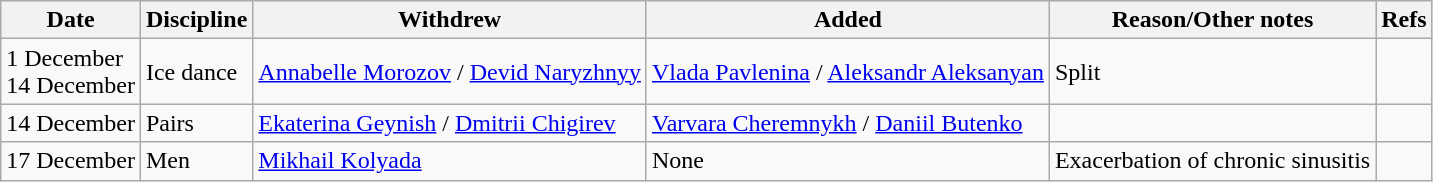<table class="wikitable sortable">
<tr>
<th>Date</th>
<th>Discipline</th>
<th>Withdrew</th>
<th>Added</th>
<th>Reason/Other notes</th>
<th>Refs</th>
</tr>
<tr>
<td>1 December<br>14 December</td>
<td>Ice dance</td>
<td><a href='#'>Annabelle Morozov</a> / <a href='#'>Devid Naryzhnyy</a></td>
<td><a href='#'>Vlada Pavlenina</a> / <a href='#'>Aleksandr Aleksanyan</a></td>
<td>Split</td>
<td></td>
</tr>
<tr>
<td>14 December</td>
<td>Pairs</td>
<td><a href='#'>Ekaterina Geynish</a> / <a href='#'>Dmitrii Chigirev</a></td>
<td><a href='#'>Varvara Cheremnykh</a> / <a href='#'>Daniil Butenko</a></td>
<td></td>
<td></td>
</tr>
<tr>
<td>17 December</td>
<td>Men</td>
<td><a href='#'>Mikhail Kolyada</a></td>
<td>None</td>
<td>Exacerbation of chronic sinusitis</td>
<td></td>
</tr>
</table>
